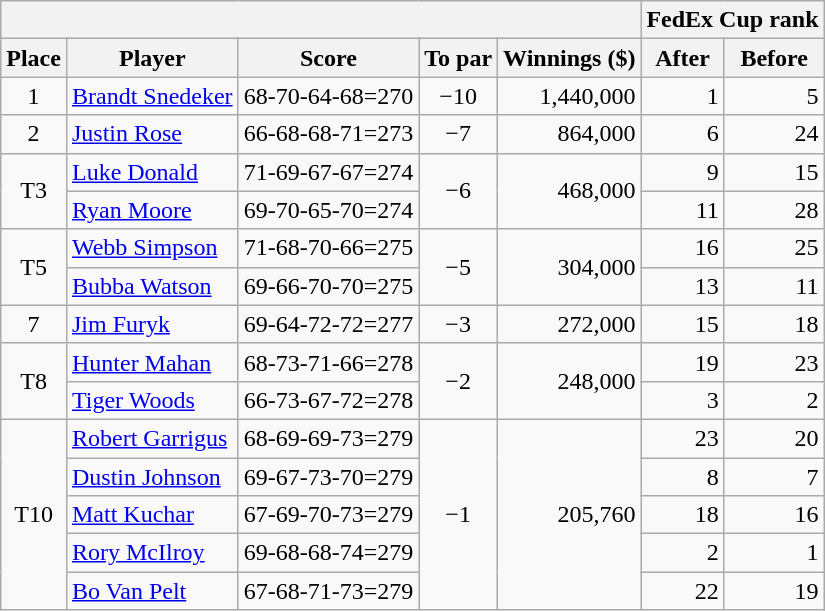<table class=wikitable>
<tr>
<th colspan=5></th>
<th colspan=2>FedEx Cup rank</th>
</tr>
<tr>
<th>Place</th>
<th>Player</th>
<th>Score</th>
<th>To par</th>
<th>Winnings ($)</th>
<th>After</th>
<th>Before</th>
</tr>
<tr>
<td align=center>1</td>
<td> <a href='#'>Brandt Snedeker</a></td>
<td>68-70-64-68=270</td>
<td align=center>−10</td>
<td align=right>1,440,000</td>
<td align=right>1</td>
<td align=right>5</td>
</tr>
<tr>
<td align=center>2</td>
<td> <a href='#'>Justin Rose</a></td>
<td>66-68-68-71=273</td>
<td align=center>−7</td>
<td align=right>864,000</td>
<td align=right>6</td>
<td align=right>24</td>
</tr>
<tr>
<td style="text-align:center;" rowspan="2">T3</td>
<td> <a href='#'>Luke Donald</a></td>
<td>71-69-67-67=274</td>
<td style="text-align:center;" rowspan="2">−6</td>
<td style="text-align:right;" rowspan="2">468,000</td>
<td align=right>9</td>
<td align=right>15</td>
</tr>
<tr>
<td> <a href='#'>Ryan Moore</a></td>
<td>69-70-65-70=274</td>
<td align=right>11</td>
<td align=right>28</td>
</tr>
<tr>
<td style="text-align:center;" rowspan="2">T5</td>
<td> <a href='#'>Webb Simpson</a></td>
<td>71-68-70-66=275</td>
<td style="text-align:center;" rowspan="2">−5</td>
<td style="text-align:right;" rowspan="2">304,000</td>
<td align=right>16</td>
<td align=right>25</td>
</tr>
<tr>
<td> <a href='#'>Bubba Watson</a></td>
<td>69-66-70-70=275</td>
<td align=right>13</td>
<td align=right>11</td>
</tr>
<tr>
<td align=center>7</td>
<td> <a href='#'>Jim Furyk</a></td>
<td>69-64-72-72=277</td>
<td align=center>−3</td>
<td align=right>272,000</td>
<td align=right>15</td>
<td align=right>18</td>
</tr>
<tr>
<td style="text-align:center;" rowspan="2">T8</td>
<td> <a href='#'>Hunter Mahan</a></td>
<td>68-73-71-66=278</td>
<td style="text-align:center;" rowspan="2">−2</td>
<td style="text-align:right;" rowspan="2">248,000</td>
<td align=right>19</td>
<td align=right>23</td>
</tr>
<tr>
<td> <a href='#'>Tiger Woods</a></td>
<td>66-73-67-72=278</td>
<td align=right>3</td>
<td align=right>2</td>
</tr>
<tr>
<td style="text-align:center;" rowspan="5">T10</td>
<td> <a href='#'>Robert Garrigus</a></td>
<td>68-69-69-73=279</td>
<td style="text-align:center;" rowspan="5">−1</td>
<td style="text-align:right;" rowspan="5">205,760</td>
<td align=right>23</td>
<td align=right>20</td>
</tr>
<tr>
<td> <a href='#'>Dustin Johnson</a></td>
<td>69-67-73-70=279</td>
<td align=right>8</td>
<td align=right>7</td>
</tr>
<tr>
<td> <a href='#'>Matt Kuchar</a></td>
<td>67-69-70-73=279</td>
<td align=right>18</td>
<td align=right>16</td>
</tr>
<tr>
<td> <a href='#'>Rory McIlroy</a></td>
<td>69-68-68-74=279</td>
<td align=right>2</td>
<td align=right>1</td>
</tr>
<tr>
<td> <a href='#'>Bo Van Pelt</a></td>
<td>67-68-71-73=279</td>
<td align=right>22</td>
<td align=right>19</td>
</tr>
</table>
